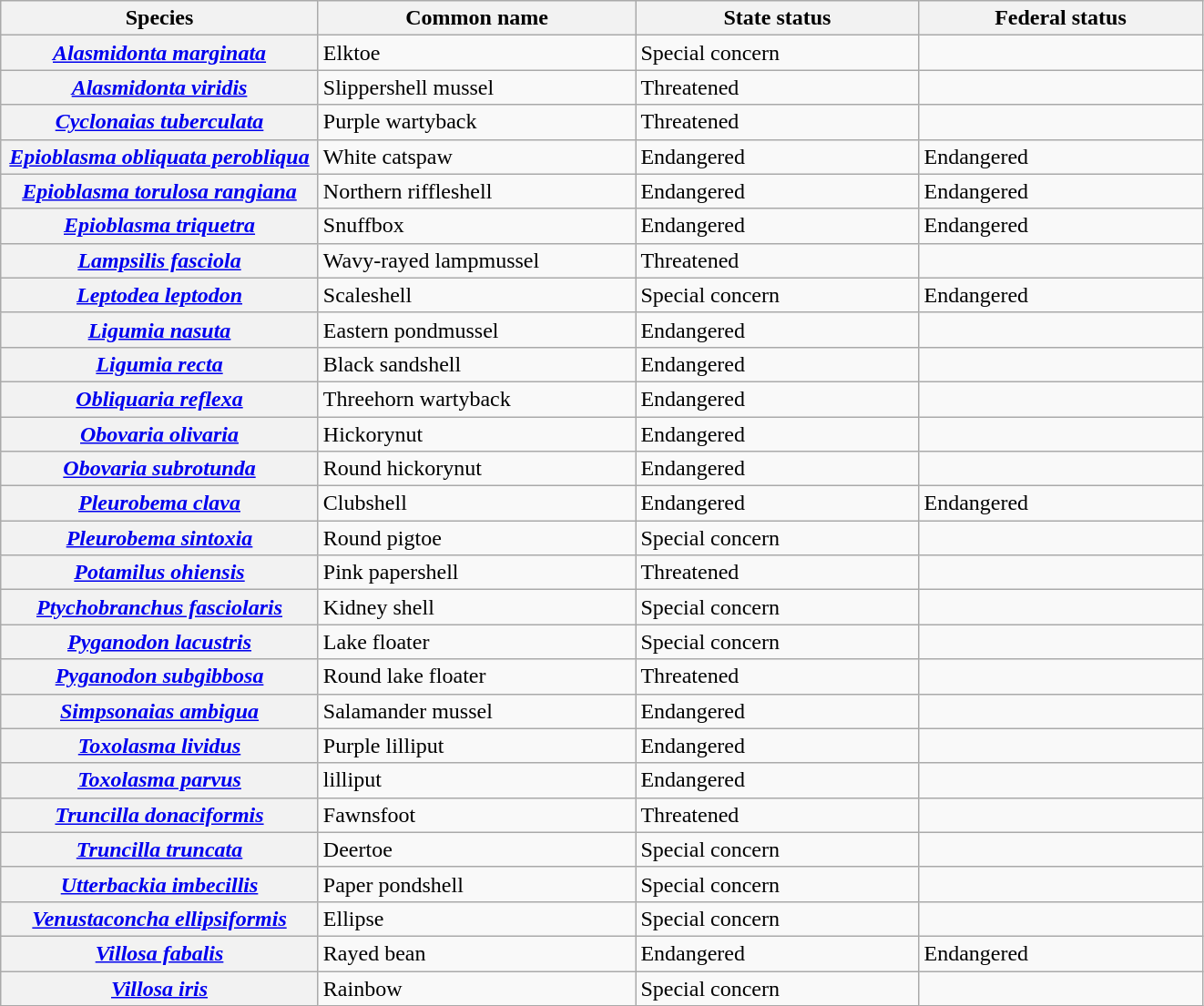<table class="wikitable sortable plainrowheaders">
<tr>
<th scope="col" style="width:225px;">Species</th>
<th scope="col" style="width:225px;">Common name</th>
<th scope="col" style="width:200px;">State status</th>
<th scope="col" style="width:200px;">Federal status</th>
</tr>
<tr>
<th scope="row"><em><a href='#'>Alasmidonta marginata</a></em></th>
<td>Elktoe</td>
<td>Special concern</td>
<td></td>
</tr>
<tr>
<th scope="row"><em><a href='#'>Alasmidonta viridis</a></em></th>
<td>Slippershell mussel</td>
<td>Threatened</td>
<td></td>
</tr>
<tr>
<th scope="row"><em><a href='#'>Cyclonaias tuberculata</a></em></th>
<td>Purple wartyback</td>
<td>Threatened</td>
<td></td>
</tr>
<tr>
<th scope="row"><em><a href='#'>Epioblasma obliquata perobliqua</a></em></th>
<td>White catspaw</td>
<td>Endangered</td>
<td>Endangered</td>
</tr>
<tr>
<th scope="row"><em><a href='#'>Epioblasma torulosa rangiana</a></em></th>
<td>Northern riffleshell</td>
<td>Endangered</td>
<td>Endangered</td>
</tr>
<tr>
<th scope="row"><em><a href='#'>Epioblasma triquetra</a></em></th>
<td>Snuffbox</td>
<td>Endangered</td>
<td>Endangered</td>
</tr>
<tr>
<th scope="row"><em><a href='#'>Lampsilis fasciola</a></em></th>
<td>Wavy-rayed lampmussel</td>
<td>Threatened</td>
<td></td>
</tr>
<tr>
<th scope="row"><em><a href='#'>Leptodea leptodon</a></em></th>
<td>Scaleshell</td>
<td>Special concern</td>
<td>Endangered</td>
</tr>
<tr>
<th scope="row"><em><a href='#'>Ligumia nasuta</a></em></th>
<td>Eastern pondmussel</td>
<td>Endangered</td>
<td></td>
</tr>
<tr>
<th scope="row"><em><a href='#'>Ligumia recta</a></em></th>
<td>Black sandshell</td>
<td>Endangered</td>
<td></td>
</tr>
<tr>
<th scope="row"><em><a href='#'>Obliquaria reflexa</a></em></th>
<td>Threehorn wartyback</td>
<td>Endangered</td>
<td></td>
</tr>
<tr>
<th scope="row"><em><a href='#'>Obovaria olivaria</a></em></th>
<td>Hickorynut</td>
<td>Endangered</td>
<td></td>
</tr>
<tr>
<th scope="row"><em><a href='#'>Obovaria subrotunda</a></em></th>
<td>Round hickorynut</td>
<td>Endangered</td>
<td></td>
</tr>
<tr>
<th scope="row"><em><a href='#'>Pleurobema clava</a></em></th>
<td>Clubshell</td>
<td>Endangered</td>
<td>Endangered</td>
</tr>
<tr>
<th scope="row"><em><a href='#'>Pleurobema sintoxia</a></em></th>
<td>Round pigtoe</td>
<td>Special concern</td>
<td></td>
</tr>
<tr>
<th scope="row"><em><a href='#'>Potamilus ohiensis</a></em></th>
<td>Pink papershell</td>
<td>Threatened</td>
<td></td>
</tr>
<tr>
<th scope="row"><em><a href='#'>Ptychobranchus fasciolaris</a></em></th>
<td>Kidney shell</td>
<td>Special concern</td>
<td></td>
</tr>
<tr>
<th scope="row"><em><a href='#'>Pyganodon lacustris</a></em></th>
<td>Lake floater</td>
<td>Special concern</td>
<td></td>
</tr>
<tr>
<th scope="row"><em><a href='#'>Pyganodon subgibbosa</a></em></th>
<td>Round lake floater</td>
<td>Threatened</td>
<td></td>
</tr>
<tr>
<th scope="row"><em><a href='#'>Simpsonaias ambigua</a></em></th>
<td>Salamander mussel</td>
<td>Endangered</td>
<td></td>
</tr>
<tr>
<th scope="row"><em><a href='#'>Toxolasma lividus</a></em></th>
<td>Purple lilliput</td>
<td>Endangered</td>
<td></td>
</tr>
<tr>
<th scope="row"><em><a href='#'>Toxolasma parvus</a></em></th>
<td>lilliput</td>
<td>Endangered</td>
<td></td>
</tr>
<tr>
<th scope="row"><em><a href='#'>Truncilla donaciformis</a></em></th>
<td>Fawnsfoot</td>
<td>Threatened</td>
<td></td>
</tr>
<tr>
<th scope="row"><em><a href='#'>Truncilla truncata</a></em></th>
<td>Deertoe</td>
<td>Special concern</td>
<td></td>
</tr>
<tr>
<th scope="row"><em><a href='#'>Utterbackia imbecillis</a></em></th>
<td>Paper pondshell</td>
<td>Special concern</td>
<td></td>
</tr>
<tr>
<th scope="row"><em><a href='#'>Venustaconcha ellipsiformis</a></em></th>
<td>Ellipse</td>
<td>Special concern</td>
<td></td>
</tr>
<tr>
<th scope="row"><em><a href='#'>Villosa fabalis</a></em></th>
<td>Rayed bean</td>
<td>Endangered</td>
<td>Endangered</td>
</tr>
<tr>
<th scope="row"><em><a href='#'>Villosa iris</a></em></th>
<td>Rainbow</td>
<td>Special concern</td>
<td></td>
</tr>
</table>
